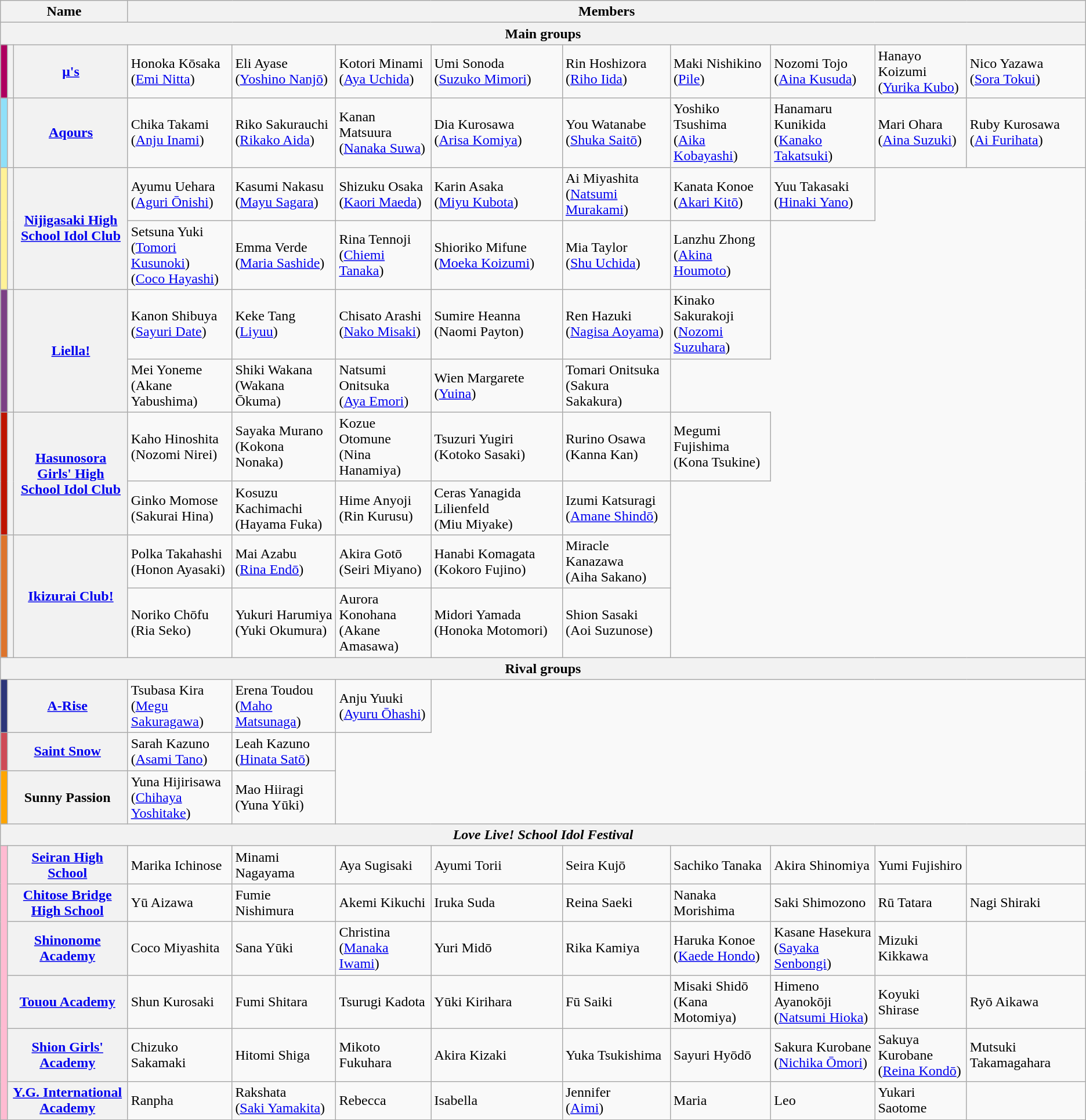<table class="wikitable">
<tr>
<th style="width:10%" colspan="3">Name</th>
<th style="width:80%" colspan="10">Members</th>
</tr>
<tr>
<th colspan="13" scope="col">Main groups</th>
</tr>
<tr>
<th style="background:#AE0060;"></th>
<th></th>
<th><a href='#'>μ's</a></th>
<td>Honoka Kōsaka<br>(<a href='#'>Emi Nitta</a>)</td>
<td>Eli Ayase<br>(<a href='#'>Yoshino Nanjō</a>)</td>
<td>Kotori Minami<br>(<a href='#'>Aya Uchida</a>)</td>
<td>Umi Sonoda<br>(<a href='#'>Suzuko Mimori</a>)</td>
<td>Rin Hoshizora<br>(<a href='#'>Riho Iida</a>)</td>
<td>Maki Nishikino<br>(<a href='#'>Pile</a>)</td>
<td>Nozomi Tojo<br>(<a href='#'>Aina Kusuda</a>)</td>
<td>Hanayo Koizumi<br>(<a href='#'>Yurika Kubo</a>)</td>
<td>Nico Yazawa<br>(<a href='#'>Sora Tokui</a>)</td>
</tr>
<tr>
<th style="background:#8fe0f9;"></th>
<th></th>
<th><a href='#'>Aqours</a></th>
<td>Chika Takami <br>(<a href='#'>Anju Inami</a>)</td>
<td>Riko Sakurauchi <br>(<a href='#'>Rikako Aida</a>)</td>
<td>Kanan Matsuura <br>(<a href='#'>Nanaka Suwa</a>)</td>
<td>Dia Kurosawa <br>(<a href='#'>Arisa Komiya</a>)</td>
<td>You Watanabe <br>(<a href='#'>Shuka Saitō</a>)</td>
<td>Yoshiko Tsushima <br>(<a href='#'>Aika Kobayashi</a>)</td>
<td>Hanamaru Kunikida <br>(<a href='#'>Kanako Takatsuki</a>)</td>
<td>Mari Ohara <br>(<a href='#'>Aina Suzuki</a>)</td>
<td>Ruby Kurosawa <br>(<a href='#'>Ai Furihata</a>)</td>
</tr>
<tr>
<th rowspan="2" style="background:#fff297;"></th>
<th rowspan="2"></th>
<th rowspan="2"><a href='#'>Nijigasaki High School Idol Club</a></th>
<td>Ayumu Uehara <br>(<a href='#'>Aguri Ōnishi</a>)</td>
<td>Kasumi Nakasu <br>(<a href='#'>Mayu Sagara</a>)</td>
<td>Shizuku Osaka <br>(<a href='#'>Kaori Maeda</a>)</td>
<td>Karin Asaka <br>(<a href='#'>Miyu Kubota</a>)</td>
<td>Ai Miyashita <br>(<a href='#'>Natsumi Murakami</a>)</td>
<td>Kanata Konoe <br>(<a href='#'>Akari Kitō</a>)</td>
<td>Yuu Takasaki <br>(<a href='#'>Hinaki Yano</a>)</td>
</tr>
<tr>
<td>Setsuna Yuki <br>(<a href='#'>Tomori Kusunoki</a>)<br>(<a href='#'>Coco Hayashi</a>)</td>
<td>Emma Verde <br>(<a href='#'>Maria Sashide</a>)</td>
<td>Rina Tennoji <br>(<a href='#'>Chiemi Tanaka</a>)</td>
<td>Shioriko Mifune <br>(<a href='#'>Moeka Koizumi</a>)</td>
<td>Mia Taylor<br>(<a href='#'>Shu Uchida</a>)</td>
<td>Lanzhu Zhong<br>(<a href='#'>Akina Houmoto</a>)</td>
</tr>
<tr>
<th rowspan="2" style="background:#7C4085;"></th>
<th rowspan="2"></th>
<th rowspan="2"><a href='#'>Liella!</a></th>
<td>Kanon Shibuya <br>(<a href='#'>Sayuri Date</a>)</td>
<td>Keke Tang <br>(<a href='#'>Liyuu</a>)</td>
<td>Chisato Arashi <br>(<a href='#'>Nako Misaki</a>)</td>
<td>Sumire Heanna <br>(Naomi Payton)</td>
<td>Ren Hazuki <br>(<a href='#'>Nagisa Aoyama</a>)</td>
<td>Kinako Sakurakoji <br>(<a href='#'>Nozomi Suzuhara</a>)</td>
</tr>
<tr>
<td>Mei Yoneme <br>(Akane Yabushima)</td>
<td>Shiki Wakana <br>(Wakana Ōkuma)</td>
<td>Natsumi Onitsuka <br>(<a href='#'>Aya Emori</a>)</td>
<td>Wien Margarete <br>(<a href='#'>Yuina</a>)</td>
<td>Tomari Onitsuka <br>(Sakura Sakakura)</td>
</tr>
<tr>
<th rowspan="2" style="background:#be1400;"></th>
<th rowspan="2"></th>
<th rowspan="2"><a href='#'>Hasunosora Girls' High School Idol Club</a></th>
<td>Kaho Hinoshita <br>(Nozomi Nirei)</td>
<td>Sayaka Murano <br>(Kokona Nonaka)</td>
<td>Kozue Otomune <br>(Nina Hanamiya)</td>
<td>Tsuzuri Yugiri <br>(Kotoko Sasaki)</td>
<td>Rurino Osawa <br>(Kanna Kan)</td>
<td>Megumi Fujishima <br>(Kona Tsukine)</td>
</tr>
<tr>
<td>Ginko Momose <br>(Sakurai Hina)</td>
<td>Kosuzu Kachimachi <br>(Hayama Fuka)</td>
<td>Hime Anyoji <br>(Rin Kurusu)</td>
<td>Ceras Yanagida Lilienfeld <br>(Miu Miyake)</td>
<td>Izumi Katsuragi <br>(<a href='#'>Amane Shindō</a>)</td>
</tr>
<tr>
<th rowspan="2" style="background:#DD742C;"></th>
<th rowspan="2"></th>
<th rowspan="2"><a href='#'>Ikizurai Club!</a></th>
<td>Polka Takahashi <br>(Honon Ayasaki)</td>
<td>Mai Azabu <br>(<a href='#'>Rina Endō</a>)</td>
<td>Akira Gotō <br>(Seiri Miyano)</td>
<td>Hanabi Komagata <br>(Kokoro Fujino)</td>
<td>Miracle Kanazawa <br>(Aiha Sakano)</td>
</tr>
<tr>
<td>Noriko Chōfu <br>(Ria Seko)</td>
<td>Yukuri Harumiya <br>(Yuki Okumura)</td>
<td>Aurora Konohana <br>(Akane Amasawa)</td>
<td>Midori Yamada <br>(Honoka Motomori)</td>
<td>Shion Sasaki <br>(Aoi Suzunose)</td>
</tr>
<tr>
<th colspan="13" scope="col">Rival groups</th>
</tr>
<tr>
<th style="background:#2d3679;"></th>
<th colspan="2"><a href='#'>A-Rise</a></th>
<td>Tsubasa Kira<br>(<a href='#'>Megu Sakuragawa</a>)</td>
<td>Erena Toudou<br>(<a href='#'>Maho Matsunaga</a>)</td>
<td>Anju Yuuki<br>(<a href='#'>Ayuru Ōhashi</a>)</td>
</tr>
<tr>
<th style="background:#ce4b57;"></th>
<th colspan="2"><a href='#'>Saint Snow</a></th>
<td>Sarah Kazuno <br>(<a href='#'>Asami Tano</a>)</td>
<td>Leah Kazuno <br>(<a href='#'>Hinata Satō</a>)</td>
</tr>
<tr>
<th style="background:orange;"></th>
<th colspan="2">Sunny Passion</th>
<td>Yuna Hijirisawa<br>(<a href='#'>Chihaya Yoshitake</a>)</td>
<td>Mao Hiiragi<br>(Yuna Yūki)</td>
</tr>
<tr>
<th colspan="13" scope="col"><em>Love Live! School Idol Festival</em></th>
</tr>
<tr>
<th rowspan="6" style="background:#ffbbd2;"></th>
<th colspan="2"><a href='#'>Seiran High School</a></th>
<td>Marika Ichinose</td>
<td>Minami Nagayama</td>
<td>Aya Sugisaki</td>
<td>Ayumi Torii</td>
<td>Seira Kujō</td>
<td>Sachiko Tanaka</td>
<td>Akira Shinomiya</td>
<td>Yumi Fujishiro</td>
</tr>
<tr>
<th colspan="2"><a href='#'>Chitose Bridge High School</a></th>
<td>Yū Aizawa</td>
<td>Fumie Nishimura</td>
<td>Akemi Kikuchi</td>
<td>Iruka Suda</td>
<td>Reina Saeki</td>
<td>Nanaka Morishima</td>
<td>Saki Shimozono</td>
<td>Rū Tatara</td>
<td>Nagi Shiraki</td>
</tr>
<tr>
<th colspan="2"><a href='#'>Shinonome Academy</a></th>
<td>Coco Miyashita</td>
<td>Sana Yūki</td>
<td>Christina<br>(<a href='#'>Manaka Iwami</a>)</td>
<td>Yuri Midō</td>
<td>Rika Kamiya</td>
<td>Haruka Konoe<br>(<a href='#'>Kaede Hondo</a>)</td>
<td>Kasane Hasekura<br>(<a href='#'>Sayaka Senbongi</a>)</td>
<td>Mizuki Kikkawa</td>
</tr>
<tr>
<th colspan="2"><a href='#'>Touou Academy</a></th>
<td>Shun Kurosaki</td>
<td>Fumi Shitara</td>
<td>Tsurugi Kadota</td>
<td>Yūki Kirihara</td>
<td>Fū Saiki</td>
<td>Misaki Shidō<br>(Kana Motomiya)</td>
<td>Himeno Ayanokōji<br>(<a href='#'>Natsumi Hioka</a>)</td>
<td>Koyuki Shirase</td>
<td>Ryō Aikawa</td>
</tr>
<tr>
<th colspan="2"><a href='#'>Shion Girls' Academy</a></th>
<td>Chizuko Sakamaki</td>
<td>Hitomi Shiga</td>
<td>Mikoto Fukuhara</td>
<td>Akira Kizaki</td>
<td>Yuka Tsukishima</td>
<td>Sayuri Hyōdō</td>
<td>Sakura Kurobane<br>(<a href='#'>Nichika Ōmori</a>)</td>
<td>Sakuya Kurobane<br>(<a href='#'>Reina Kondō</a>)</td>
<td>Mutsuki Takamagahara</td>
</tr>
<tr>
<th colspan="2"><a href='#'>Y.G. International Academy</a></th>
<td>Ranpha</td>
<td>Rakshata<br>(<a href='#'>Saki Yamakita</a>)</td>
<td>Rebecca</td>
<td>Isabella</td>
<td>Jennifer<br>(<a href='#'>Aimi</a>)</td>
<td>Maria</td>
<td>Leo</td>
<td>Yukari Saotome</td>
</tr>
</table>
